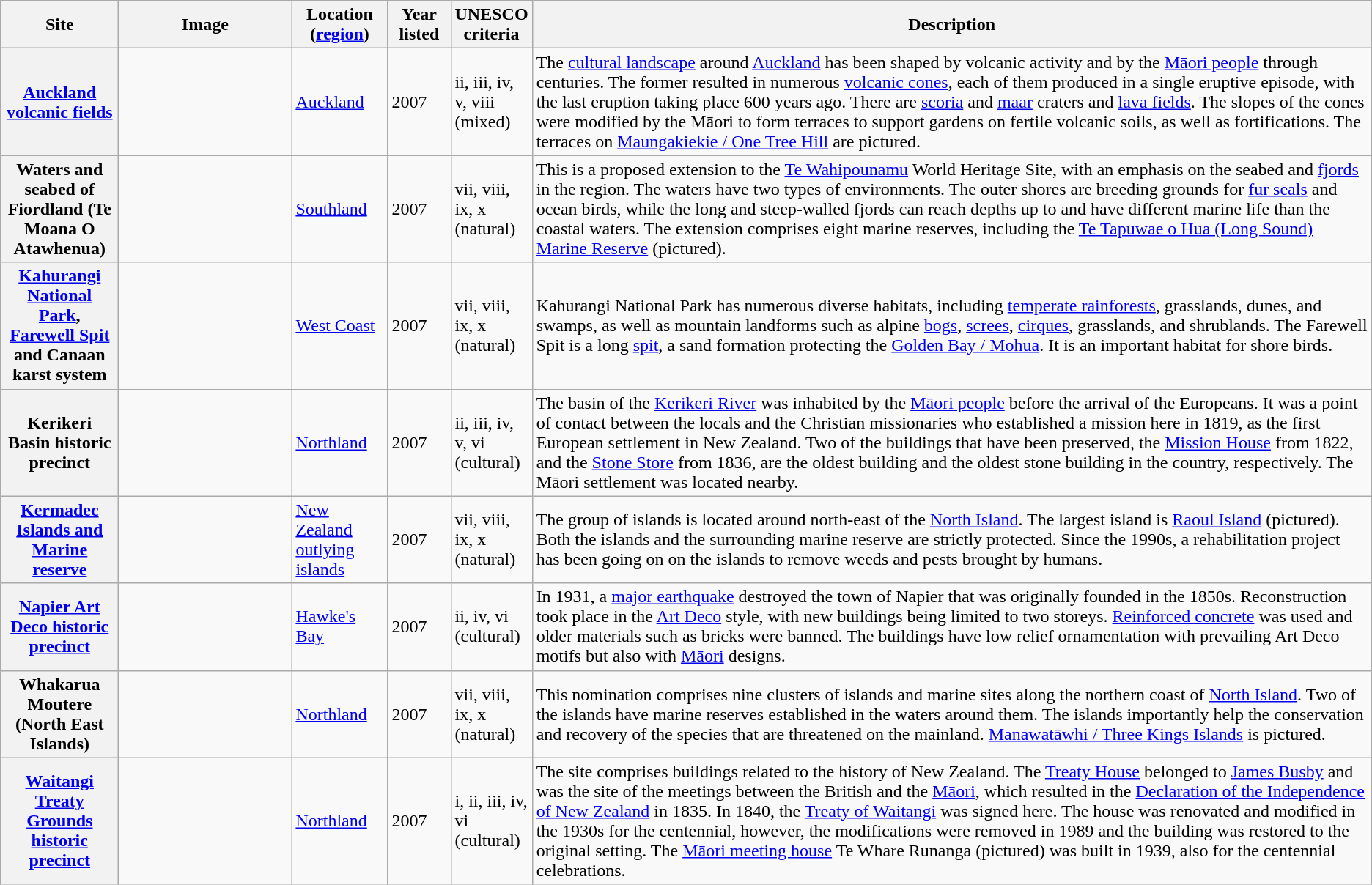<table class="wikitable sortable plainrowheaders">
<tr>
<th style="width:100px;" scope="col">Site</th>
<th class="unsortable" style="width:150px;" scope="col">Image</th>
<th style="width:80px;" scope="col">Location (<a href='#'>region</a>)</th>
<th style="width:50px;" scope="col">Year listed</th>
<th style="width:60px;" scope="col">UNESCO criteria</th>
<th scope="col" class="unsortable">Description</th>
</tr>
<tr>
<th scope="row"><a href='#'>Auckland volcanic fields</a></th>
<td></td>
<td><a href='#'>Auckland</a></td>
<td>2007</td>
<td>ii, iii, iv, v, viii (mixed)</td>
<td>The <a href='#'>cultural landscape</a> around <a href='#'>Auckland</a> has been shaped by volcanic activity and by the <a href='#'>Māori people</a> through centuries. The former resulted in numerous <a href='#'>volcanic cones</a>, each of them produced in a single eruptive episode, with the last eruption taking place 600 years ago. There are <a href='#'>scoria</a> and <a href='#'>maar</a> craters and <a href='#'>lava fields</a>. The slopes of the cones were modified by the Māori to form terraces to support gardens on fertile volcanic soils, as well as fortifications. The terraces on <a href='#'>Maungakiekie / One Tree Hill</a> are pictured.</td>
</tr>
<tr>
<th scope="row">Waters and seabed of Fiordland (Te Moana O Atawhenua)</th>
<td></td>
<td><a href='#'>Southland</a></td>
<td>2007</td>
<td>vii, viii, ix, x (natural)</td>
<td>This is a proposed extension to the <a href='#'>Te Wahipounamu</a> World Heritage Site, with an emphasis on the seabed and <a href='#'>fjords</a> in the region. The waters have two types of environments. The outer shores are breeding grounds for <a href='#'>fur seals</a> and ocean birds, while the long and steep-walled fjords can reach depths up to  and have different marine life than the coastal waters. The extension comprises eight marine reserves, including the <a href='#'>Te Tapuwae o Hua (Long Sound) Marine Reserve</a> (pictured).</td>
</tr>
<tr>
<th scope="row"><a href='#'>Kahurangi National Park</a>, <a href='#'>Farewell Spit</a> and Canaan karst system</th>
<td></td>
<td><a href='#'>West Coast</a></td>
<td>2007</td>
<td>vii, viii, ix, x (natural)</td>
<td>Kahurangi National Park has numerous diverse habitats, including <a href='#'>temperate rainforests</a>, grasslands, dunes, and swamps, as well as mountain landforms such as alpine <a href='#'>bogs</a>, <a href='#'>screes</a>, <a href='#'>cirques</a>, grasslands, and shrublands. The Farewell Spit is a  long <a href='#'>spit</a>, a sand formation protecting the <a href='#'>Golden Bay / Mohua</a>. It is an important habitat for shore birds.</td>
</tr>
<tr>
<th scope="row">Kerikeri Basin historic precinct</th>
<td></td>
<td><a href='#'>Northland</a></td>
<td>2007</td>
<td>ii, iii, iv, v, vi (cultural)</td>
<td>The basin of the <a href='#'>Kerikeri River</a> was inhabited by the <a href='#'>Māori people</a> before the arrival of the Europeans. It was a point of contact between the locals and the Christian missionaries who established a mission here in 1819, as the first European settlement in New Zealand. Two of the buildings that have been preserved, the <a href='#'>Mission House</a> from 1822, and the <a href='#'>Stone Store</a> from 1836, are the oldest building and the oldest stone building in the country, respectively. The Māori settlement was located nearby.</td>
</tr>
<tr>
<th scope="row"><a href='#'>Kermadec Islands and Marine reserve</a></th>
<td></td>
<td><a href='#'>New Zealand outlying islands</a></td>
<td>2007</td>
<td>vii, viii, ix, x (natural)</td>
<td>The group of islands is located around  north-east of the <a href='#'>North Island</a>. The largest island is <a href='#'>Raoul Island</a> (pictured). Both the islands and the surrounding marine reserve are strictly protected. Since the 1990s, a rehabilitation project has been going on on the islands to remove weeds and pests brought by humans.</td>
</tr>
<tr>
<th scope="row"><a href='#'>Napier Art Deco historic precinct</a></th>
<td></td>
<td><a href='#'>Hawke's Bay</a></td>
<td>2007</td>
<td>ii, iv, vi (cultural)</td>
<td>In 1931, a <a href='#'>major earthquake</a> destroyed the town of Napier that was originally founded in the 1850s. Reconstruction took place in the <a href='#'>Art Deco</a> style, with new buildings being limited to two storeys. <a href='#'>Reinforced concrete</a> was used and older materials such as bricks were banned. The buildings have low relief ornamentation with prevailing Art Deco motifs but also with <a href='#'>Māori</a> designs.</td>
</tr>
<tr>
<th scope="row">Whakarua Moutere (North East Islands)</th>
<td></td>
<td><a href='#'>Northland</a></td>
<td>2007</td>
<td>vii, viii, ix, x (natural)</td>
<td>This nomination comprises nine clusters of islands and marine sites along the northern coast of <a href='#'>North Island</a>. Two of the islands have marine reserves established in the waters around them. The islands importantly help the conservation and recovery of the species that are threatened on the mainland. <a href='#'>Manawatāwhi / Three Kings Islands</a> is pictured.</td>
</tr>
<tr>
<th scope="row"><a href='#'>Waitangi Treaty Grounds historic precinct</a></th>
<td></td>
<td><a href='#'>Northland</a></td>
<td>2007</td>
<td>i, ii, iii, iv, vi (cultural)</td>
<td>The site comprises buildings related to the history of New Zealand. The <a href='#'>Treaty House</a> belonged to <a href='#'>James Busby</a> and was the site of the meetings between the British and the <a href='#'>Māori</a>, which resulted in the <a href='#'>Declaration of the Independence of New Zealand</a> in 1835. In 1840, the <a href='#'>Treaty of Waitangi</a> was signed here. The house was renovated and modified in the 1930s for the centennial, however, the modifications were removed in 1989 and the building was restored to the original setting. The <a href='#'>Māori meeting house</a> Te Whare Runanga (pictured) was built in 1939, also for the centennial celebrations.</td>
</tr>
</table>
